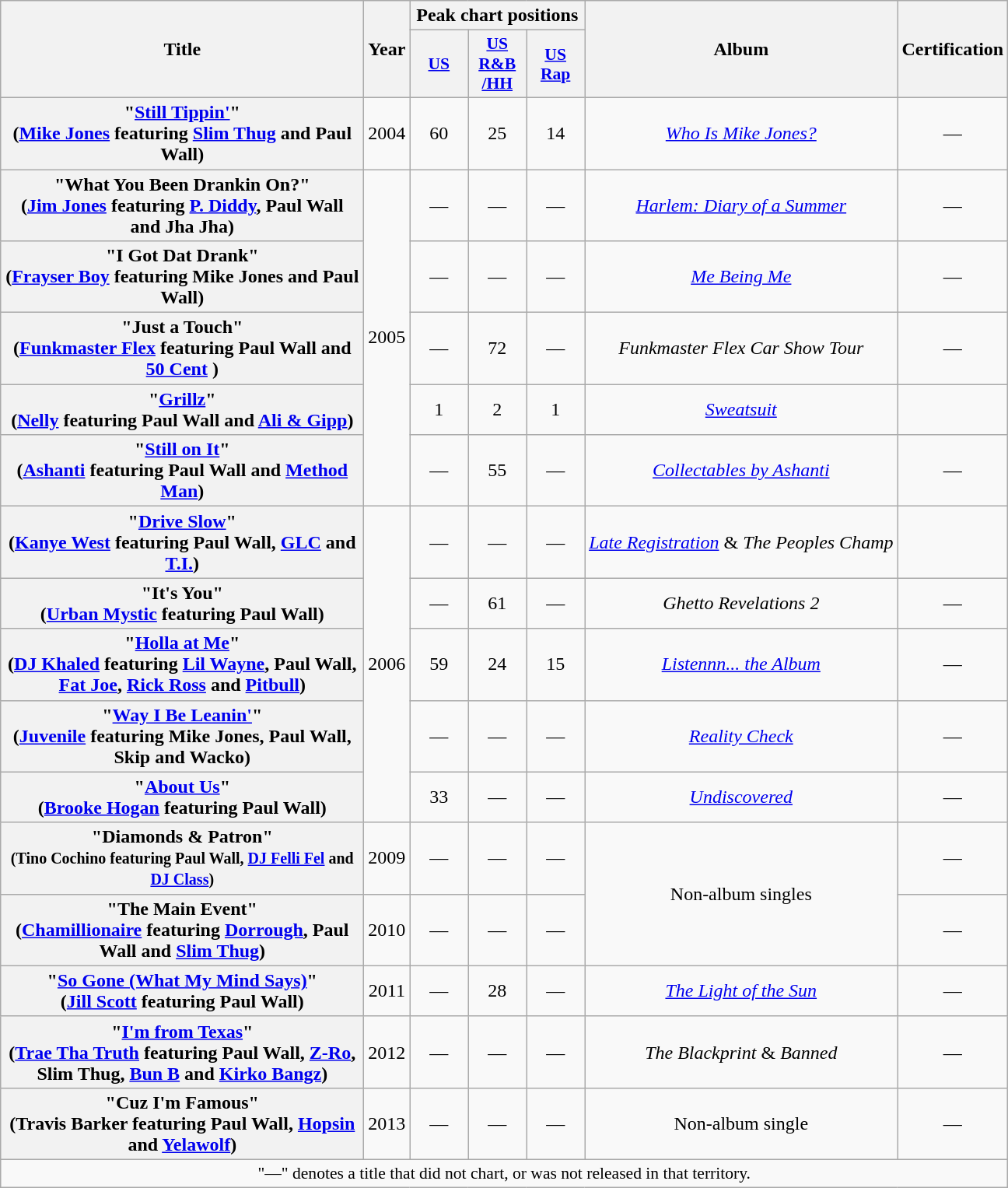<table class="wikitable plainrowheaders" style="text-align:center;">
<tr>
<th scope="col" rowspan="2" style="width:19em;">Title</th>
<th scope="col" rowspan="2">Year</th>
<th scope="col" colspan="3">Peak chart positions</th>
<th scope="col" rowspan="2">Album</th>
<th scope="col" rowspan="2">Certification</th>
</tr>
<tr>
<th scope="col" style="width:3em;font-size:90%;"><a href='#'>US</a><br></th>
<th scope="col" style="width:3em;font-size:90%;"><a href='#'>US<br>R&B<br>/HH</a><br></th>
<th scope="col" style="width:3em;font-size:90%;"><a href='#'>US Rap</a><br></th>
</tr>
<tr>
<th scope="row">"<a href='#'>Still Tippin'</a>"<br><span>(<a href='#'>Mike Jones</a> featuring <a href='#'>Slim Thug</a> and Paul Wall)</span></th>
<td>2004</td>
<td>60</td>
<td>25</td>
<td>14</td>
<td><em><a href='#'>Who Is Mike Jones?</a></em></td>
<td>—</td>
</tr>
<tr>
<th scope="row">"What You Been Drankin On?"<br><span>(<a href='#'>Jim Jones</a> featuring <a href='#'>P. Diddy</a>, Paul Wall and Jha Jha)</span></th>
<td rowspan="5">2005</td>
<td>—</td>
<td>—</td>
<td>—</td>
<td><em><a href='#'>Harlem: Diary of a Summer</a></em></td>
<td>—</td>
</tr>
<tr>
<th scope="row">"I Got Dat Drank"<br><span>(<a href='#'>Frayser Boy</a> featuring Mike Jones and Paul Wall)</span></th>
<td>—</td>
<td>—</td>
<td>—</td>
<td><em><a href='#'>Me Being Me</a></em></td>
<td>—</td>
</tr>
<tr>
<th scope="row">"Just a Touch"<br><span>(<a href='#'>Funkmaster Flex</a> featuring Paul Wall and <a href='#'>50 Cent</a> )</span></th>
<td>—</td>
<td>72</td>
<td>—</td>
<td><em>Funkmaster Flex Car Show Tour</em></td>
<td>—</td>
</tr>
<tr>
<th scope="row">"<a href='#'>Grillz</a>"<br><span>(<a href='#'>Nelly</a> featuring Paul Wall and <a href='#'>Ali & Gipp</a>)</span></th>
<td>1</td>
<td>2</td>
<td>1</td>
<td><em><a href='#'>Sweatsuit</a></em></td>
<td></td>
</tr>
<tr>
<th scope="row">"<a href='#'>Still on It</a>"<br><span>(<a href='#'>Ashanti</a> featuring Paul Wall and <a href='#'>Method Man</a>)</span></th>
<td>—</td>
<td>55</td>
<td>—</td>
<td><em><a href='#'>Collectables by Ashanti</a></em></td>
<td>—</td>
</tr>
<tr>
<th scope="row">"<a href='#'>Drive Slow</a>"<br><span>(<a href='#'>Kanye West</a> featuring Paul Wall, <a href='#'>GLC</a> and <a href='#'>T.I.</a>)</span></th>
<td rowspan="5">2006</td>
<td>—</td>
<td>—</td>
<td>—</td>
<td><em><a href='#'>Late Registration</a></em> & <em>The Peoples Champ</em></td>
<td></td>
</tr>
<tr>
<th scope="row">"It's You"<br><span>(<a href='#'>Urban Mystic</a> featuring Paul Wall)</span></th>
<td>—</td>
<td>61</td>
<td>—</td>
<td><em>Ghetto Revelations 2</em></td>
<td>—</td>
</tr>
<tr>
<th scope="row">"<a href='#'>Holla at Me</a>"<br><span>(<a href='#'>DJ Khaled</a> featuring <a href='#'>Lil Wayne</a>, Paul Wall, <a href='#'>Fat Joe</a>, <a href='#'>Rick Ross</a> and <a href='#'>Pitbull</a>)</span></th>
<td>59</td>
<td>24</td>
<td>15</td>
<td><em><a href='#'>Listennn... the Album</a></em></td>
<td>—</td>
</tr>
<tr>
<th scope="row">"<a href='#'>Way I Be Leanin'</a>"<br><span>(<a href='#'>Juvenile</a> featuring Mike Jones, Paul Wall, Skip and  Wacko)</span></th>
<td>—</td>
<td>—</td>
<td>—</td>
<td><em><a href='#'>Reality Check</a></em></td>
<td>—</td>
</tr>
<tr>
<th scope="row">"<a href='#'>About Us</a>"<br><span>(<a href='#'>Brooke Hogan</a> featuring Paul Wall)</span></th>
<td>33</td>
<td>—</td>
<td>—</td>
<td><em><a href='#'>Undiscovered</a></em></td>
<td>—</td>
</tr>
<tr>
<th scope="row">"Diamonds & Patron"<br><small>(Tino Cochino featuring Paul Wall, <a href='#'>DJ Felli Fel</a> and <a href='#'>DJ Class</a>)</small></th>
<td>2009</td>
<td>—</td>
<td>—</td>
<td>—</td>
<td rowspan="2">Non-album singles</td>
<td>—</td>
</tr>
<tr>
<th scope="row">"The Main Event"<br><span>(<a href='#'>Chamillionaire</a> featuring <a href='#'>Dorrough</a>, Paul Wall and <a href='#'>Slim Thug</a>)</span></th>
<td>2010</td>
<td>—</td>
<td>—</td>
<td>—</td>
<td>—</td>
</tr>
<tr>
<th scope="row">"<a href='#'>So Gone (What My Mind Says)</a>"<br><span>(<a href='#'>Jill Scott</a> featuring Paul Wall)</span></th>
<td>2011</td>
<td>—</td>
<td>28</td>
<td>—</td>
<td><em><a href='#'>The Light of the Sun</a></em></td>
<td>—</td>
</tr>
<tr>
<th scope="row">"<a href='#'>I'm from Texas</a>"<br><span>(<a href='#'>Trae Tha Truth</a> featuring Paul Wall, <a href='#'>Z-Ro</a>, Slim Thug, <a href='#'>Bun B</a> and <a href='#'>Kirko Bangz</a>)</span></th>
<td>2012</td>
<td>—</td>
<td>—</td>
<td>—</td>
<td><em>The Blackprint</em> & <em>Banned</em></td>
<td>—</td>
</tr>
<tr>
<th scope="row">"Cuz I'm Famous"<br><span>(Travis Barker featuring Paul Wall, <a href='#'>Hopsin</a> and <a href='#'>Yelawolf</a>)</span></th>
<td>2013</td>
<td>—</td>
<td>—</td>
<td>—</td>
<td>Non-album single</td>
<td>—</td>
</tr>
<tr>
<td colspan="8" style="font-size:90%">"—" denotes a title that did not chart, or was not released in that territory.</td>
</tr>
</table>
